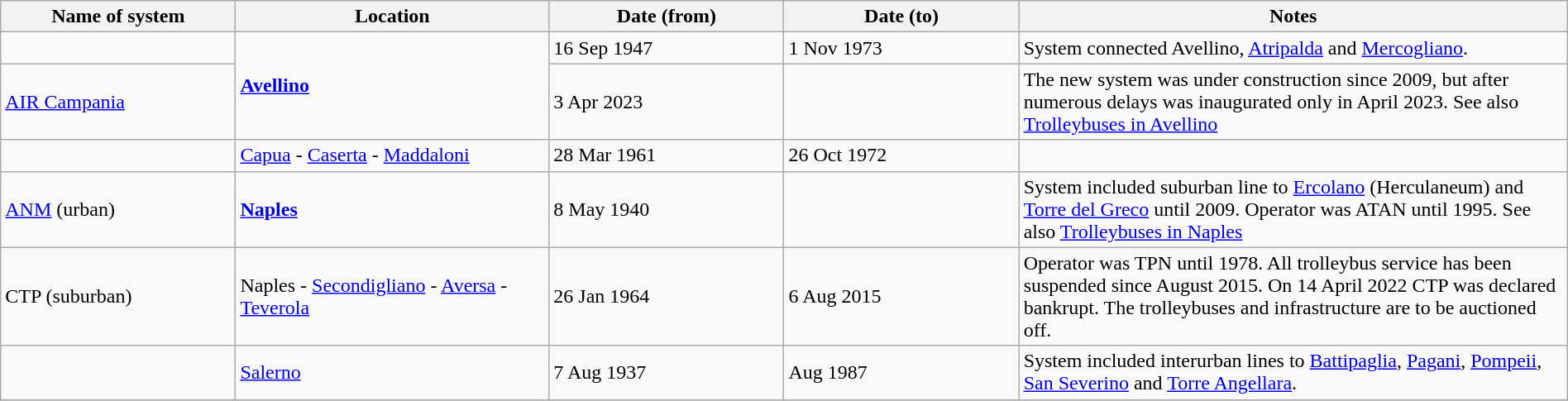<table class="wikitable" width=100%>
<tr>
<th width=15%>Name of system</th>
<th width=20%>Location</th>
<th width=15%>Date (from)</th>
<th width=15%>Date (to)</th>
<th width=35%>Notes</th>
</tr>
<tr>
<td> </td>
<td rowspan="2"><strong><a href='#'>Avellino</a></strong></td>
<td>16 Sep 1947 </td>
<td>1 Nov 1973 </td>
<td>System connected Avellino, <a href='#'>Atripalda</a> and <a href='#'>Mercogliano</a>.</td>
</tr>
<tr>
<td><a href='#'>AIR Campania</a></td>
<td>3 Apr 2023</td>
<td></td>
<td>The new system was under construction since 2009, but after numerous delays was inaugurated only in April 2023. See also <a href='#'>Trolleybuses in Avellino</a></td>
</tr>
<tr>
<td> </td>
<td><a href='#'>Capua</a> - <a href='#'>Caserta</a> - <a href='#'>Maddaloni</a></td>
<td>28 Mar 1961</td>
<td>26 Oct 1972</td>
<td> </td>
</tr>
<tr>
<td><a href='#'>ANM</a> (urban)</td>
<td><strong><a href='#'>Naples</a></strong></td>
<td>8 May 1940</td>
<td> </td>
<td>System included suburban line to <a href='#'>Ercolano</a> (Herculaneum) and <a href='#'>Torre del Greco</a> until 2009.  Operator was ATAN until 1995. See also <a href='#'>Trolleybuses in Naples</a></td>
</tr>
<tr>
<td>CTP (suburban)</td>
<td>Naples - <a href='#'>Secondigliano</a> - <a href='#'>Aversa</a> - <a href='#'>Teverola</a></td>
<td>26 Jan 1964</td>
<td>6 Aug 2015</td>
<td>Operator was TPN until 1978. All trolleybus service has been suspended since August 2015. On 14 April 2022 CTP was declared bankrupt. The trolleybuses and infrastructure are to be auctioned off.</td>
</tr>
<tr>
<td> </td>
<td><a href='#'>Salerno</a></td>
<td>7 Aug 1937</td>
<td>Aug 1987 </td>
<td>System included interurban lines to <a href='#'>Battipaglia</a>, <a href='#'>Pagani</a>, <a href='#'>Pompeii</a>, <a href='#'>San Severino</a> and <a href='#'>Torre Angellara</a>.</td>
</tr>
<tr>
</tr>
</table>
